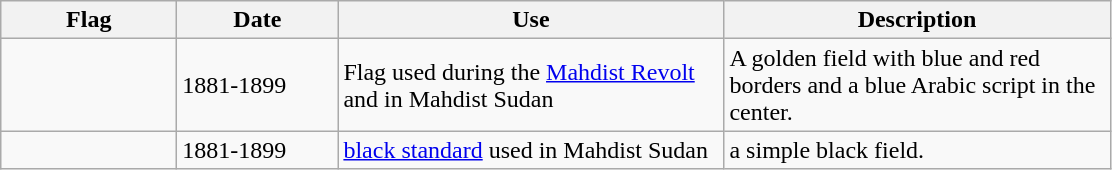<table class="wikitable">
<tr>
<th style="width:110px;">Flag</th>
<th style="width:100px;">Date</th>
<th style="width:250px;">Use</th>
<th style="width:250px;">Description</th>
</tr>
<tr>
<td></td>
<td>1881-1899</td>
<td>Flag used during the <a href='#'>Mahdist Revolt</a> and in Mahdist Sudan</td>
<td>A golden field with blue and red borders and a blue Arabic script in the center.</td>
</tr>
<tr>
<td></td>
<td>1881-1899</td>
<td><a href='#'>black standard</a> used in Mahdist Sudan</td>
<td>a simple black field.</td>
</tr>
</table>
